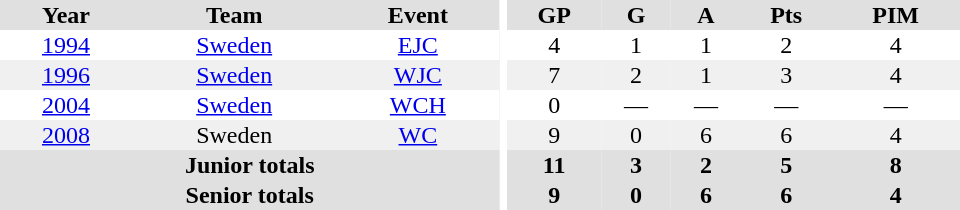<table border="0" cellpadding="1" cellspacing="0" ID="Table3" style="text-align:center; width:40em">
<tr ALIGN="center" bgcolor="#e0e0e0">
<th>Year</th>
<th>Team</th>
<th>Event</th>
<th rowspan="99" bgcolor="#ffffff"></th>
<th>GP</th>
<th>G</th>
<th>A</th>
<th>Pts</th>
<th>PIM</th>
</tr>
<tr>
<td><a href='#'>1994</a></td>
<td><a href='#'>Sweden</a></td>
<td><a href='#'>EJC</a></td>
<td>4</td>
<td>1</td>
<td>1</td>
<td>2</td>
<td>4</td>
</tr>
<tr bgcolor="#f0f0f0">
<td><a href='#'>1996</a></td>
<td><a href='#'>Sweden</a></td>
<td><a href='#'>WJC</a></td>
<td>7</td>
<td>2</td>
<td>1</td>
<td>3</td>
<td>4</td>
</tr>
<tr>
<td><a href='#'>2004</a></td>
<td><a href='#'>Sweden</a></td>
<td><a href='#'>WCH</a></td>
<td>0</td>
<td>—</td>
<td>—</td>
<td>—</td>
<td>—</td>
</tr>
<tr bgcolor="#f0f0f0">
<td><a href='#'>2008</a></td>
<td>Sweden</td>
<td><a href='#'>WC</a></td>
<td>9</td>
<td>0</td>
<td>6</td>
<td>6</td>
<td>4</td>
</tr>
<tr bgcolor="#e0e0e0">
<th colspan="3">Junior totals</th>
<th>11</th>
<th>3</th>
<th>2</th>
<th>5</th>
<th>8</th>
</tr>
<tr bgcolor="#e0e0e0">
<th colspan="3">Senior totals</th>
<th>9</th>
<th>0</th>
<th>6</th>
<th>6</th>
<th>4</th>
</tr>
</table>
